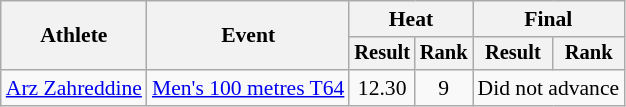<table class="wikitable" style="text-align: center; font-size:90%">
<tr>
<th rowspan="2">Athlete</th>
<th rowspan="2">Event</th>
<th colspan="2">Heat</th>
<th colspan="2">Final</th>
</tr>
<tr style="font-size:95%">
<th>Result</th>
<th>Rank</th>
<th>Result</th>
<th>Rank</th>
</tr>
<tr>
<td align=left><a href='#'>Arz Zahreddine</a></td>
<td align=left><a href='#'>Men's 100 metres T64</a></td>
<td>12.30</td>
<td>9</td>
<td colspan="2">Did not advance</td>
</tr>
</table>
